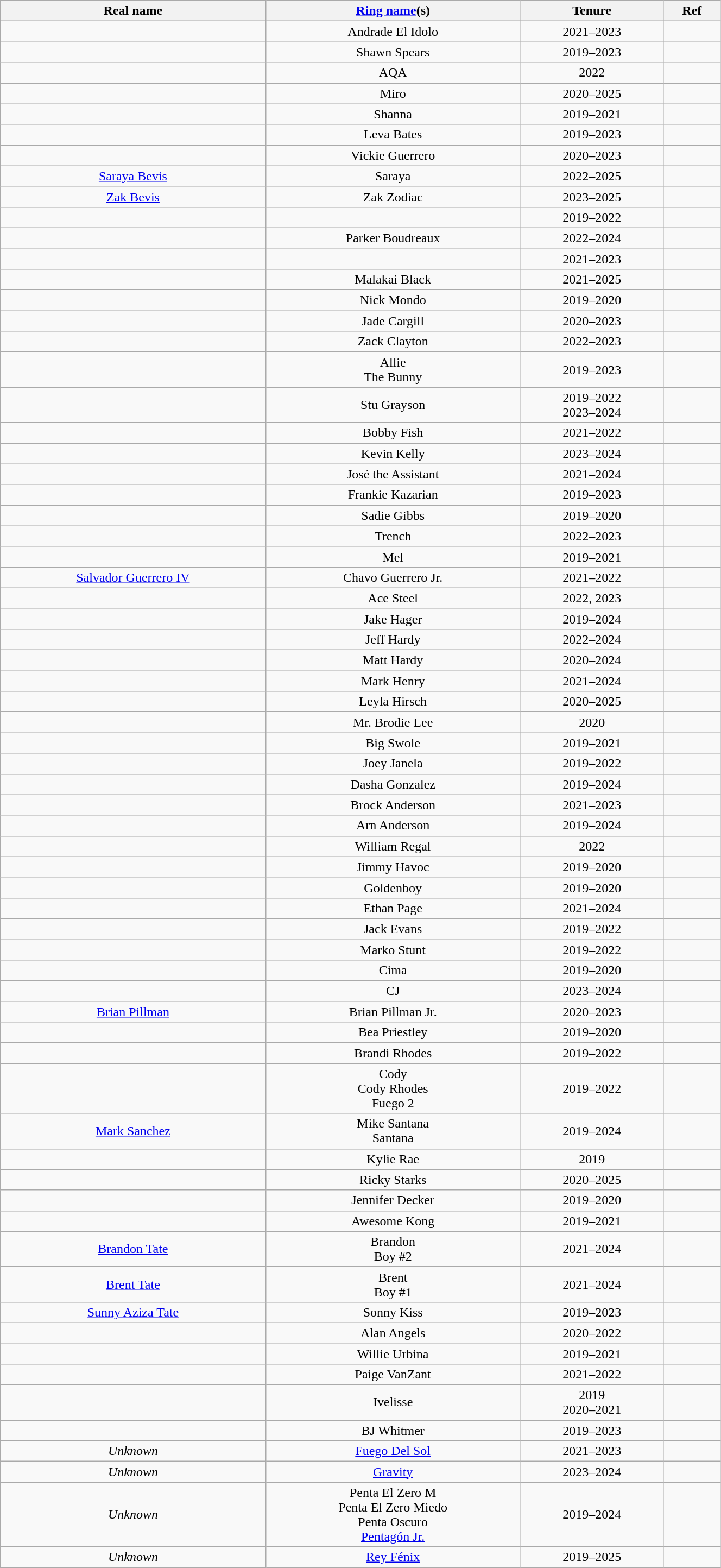<table class="sortable wikitable" style="text-align:center; width:70%;">
<tr>
<th>Real name</th>
<th><a href='#'>Ring name</a>(s)</th>
<th>Tenure</th>
<th>Ref</th>
</tr>
<tr>
<td></td>
<td>Andrade El Idolo</td>
<td sort>2021–2023</td>
<td></td>
</tr>
<tr>
<td></td>
<td>Shawn Spears</td>
<td sort>2019–2023</td>
<td></td>
</tr>
<tr>
<td></td>
<td>AQA</td>
<td sort>2022</td>
<td></td>
</tr>
<tr>
<td></td>
<td>Miro</td>
<td sort>2020–2025</td>
<td></td>
</tr>
<tr>
<td></td>
<td>Shanna</td>
<td sort>2019–2021</td>
<td></td>
</tr>
<tr>
<td></td>
<td>Leva Bates</td>
<td sort>2019–2023</td>
<td></td>
</tr>
<tr>
<td></td>
<td sort>Vickie Guerrero</td>
<td>2020–2023</td>
<td></td>
</tr>
<tr>
<td><a href='#'>Saraya Bevis</a></td>
<td>Saraya</td>
<td>2022–2025</td>
<td></td>
</tr>
<tr>
<td><a href='#'>Zak Bevis</a></td>
<td>Zak Zodiac</td>
<td>2023–2025</td>
<td></td>
</tr>
<tr>
<td></td>
<td></td>
<td>2019–2022</td>
<td></td>
</tr>
<tr>
<td></td>
<td>Parker Boudreaux</td>
<td>2022–2024</td>
<td></td>
</tr>
<tr>
<td></td>
<td></td>
<td>2021–2023</td>
<td></td>
</tr>
<tr>
<td></td>
<td>Malakai Black</td>
<td sort>2021–2025</td>
<td></td>
</tr>
<tr>
<td></td>
<td>Nick Mondo</td>
<td sort>2019–2020</td>
<td></td>
</tr>
<tr>
<td></td>
<td>Jade Cargill</td>
<td>2020–2023</td>
<td></td>
</tr>
<tr>
<td></td>
<td>Zack Clayton</td>
<td>2022–2023</td>
<td></td>
</tr>
<tr>
<td></td>
<td>Allie<br>The Bunny</td>
<td>2019–2023</td>
<td></td>
</tr>
<tr>
<td></td>
<td>Stu Grayson</td>
<td>2019–2022<br>2023–2024</td>
<td></td>
</tr>
<tr>
<td></td>
<td>Bobby Fish</td>
<td>2021–2022</td>
<td></td>
</tr>
<tr>
<td></td>
<td>Kevin Kelly</td>
<td sort>2023–2024</td>
<td></td>
</tr>
<tr>
<td></td>
<td>José the Assistant</td>
<td>2021–2024</td>
<td></td>
</tr>
<tr>
<td></td>
<td>Frankie Kazarian</td>
<td>2019–2023</td>
<td></td>
</tr>
<tr>
<td></td>
<td>Sadie Gibbs</td>
<td sort>2019–2020</td>
<td></td>
</tr>
<tr>
<td></td>
<td sort>Trench</td>
<td sort>2022–2023</td>
<td></td>
</tr>
<tr>
<td></td>
<td>Mel</td>
<td sort>2019–2021</td>
<td></td>
</tr>
<tr>
<td><a href='#'>Salvador Guerrero IV</a></td>
<td>Chavo Guerrero Jr.</td>
<td>2021–2022</td>
<td></td>
</tr>
<tr>
<td></td>
<td>Ace Steel</td>
<td sort>2022, 2023</td>
<td></td>
</tr>
<tr>
<td></td>
<td>Jake Hager</td>
<td sort>2019–2024</td>
<td></td>
</tr>
<tr>
<td></td>
<td>Jeff Hardy</td>
<td sort>2022–2024</td>
<td></td>
</tr>
<tr>
<td></td>
<td>Matt Hardy</td>
<td sort>2020–2024</td>
<td></td>
</tr>
<tr>
<td></td>
<td>Mark Henry</td>
<td>2021–2024</td>
<td></td>
</tr>
<tr>
<td></td>
<td>Leyla Hirsch</td>
<td>2020–2025</td>
<td></td>
</tr>
<tr>
<td> </td>
<td>Mr. Brodie Lee</td>
<td sort>2020</td>
<td></td>
</tr>
<tr>
<td></td>
<td>Big Swole</td>
<td sort>2019–2021</td>
<td></td>
</tr>
<tr>
<td></td>
<td>Joey Janela</td>
<td sort>2019–2022</td>
<td></td>
</tr>
<tr>
<td></td>
<td>Dasha Gonzalez</td>
<td>2019–2024</td>
<td></td>
</tr>
<tr>
<td></td>
<td>Brock Anderson</td>
<td>2021–2023</td>
<td></td>
</tr>
<tr>
<td></td>
<td>Arn Anderson</td>
<td>2019–2024</td>
<td></td>
</tr>
<tr>
<td></td>
<td>William Regal</td>
<td>2022</td>
<td></td>
</tr>
<tr>
<td></td>
<td>Jimmy Havoc</td>
<td sort>2019–2020</td>
<td></td>
</tr>
<tr>
<td></td>
<td>Goldenboy</td>
<td sort>2019–2020</td>
<td></td>
</tr>
<tr>
<td></td>
<td>Ethan Page</td>
<td sort>2021–2024</td>
<td></td>
</tr>
<tr>
<td></td>
<td>Jack Evans</td>
<td>2019–2022</td>
<td></td>
</tr>
<tr>
<td></td>
<td>Marko Stunt</td>
<td sort>2019–2022</td>
<td></td>
</tr>
<tr>
<td></td>
<td>Cima</td>
<td sort>2019–2020</td>
<td></td>
</tr>
<tr>
<td></td>
<td>CJ</td>
<td {{sort>2023–2024</td>
<td></td>
</tr>
<tr>
<td><a href='#'>Brian Pillman</a></td>
<td>Brian Pillman Jr.</td>
<td sort>2020–2023</td>
<td></td>
</tr>
<tr>
<td></td>
<td>Bea Priestley</td>
<td sort>2019–2020</td>
<td></td>
</tr>
<tr>
<td></td>
<td>Brandi Rhodes</td>
<td>2019–2022</td>
<td></td>
</tr>
<tr>
<td></td>
<td>Cody<br>Cody Rhodes<br>Fuego 2</td>
<td>2019–2022</td>
<td></td>
</tr>
<tr>
<td><a href='#'>Mark Sanchez</a></td>
<td>Mike Santana<br>Santana</td>
<td sort>2019–2024</td>
<td></td>
</tr>
<tr>
<td></td>
<td>Kylie Rae</td>
<td sort>2019</td>
<td></td>
</tr>
<tr>
<td></td>
<td>Ricky Starks</td>
<td sort>2020–2025</td>
<td></td>
</tr>
<tr>
<td></td>
<td>Jennifer Decker</td>
<td sort>2019–2020</td>
<td></td>
</tr>
<tr>
<td></td>
<td>Awesome Kong</td>
<td sort>2019–2021</td>
<td></td>
</tr>
<tr>
<td><a href='#'>Brandon Tate</a></td>
<td>Brandon<br>Boy #2</td>
<td>2021–2024</td>
<td></td>
</tr>
<tr>
<td><a href='#'>Brent Tate</a></td>
<td>Brent<br>Boy #1</td>
<td>2021–2024</td>
<td></td>
</tr>
<tr>
<td><a href='#'>Sunny Aziza Tate</a></td>
<td>Sonny Kiss</td>
<td sort>2019–2023</td>
<td></td>
</tr>
<tr>
<td></td>
<td>Alan Angels</td>
<td>2020–2022</td>
<td></td>
</tr>
<tr>
<td></td>
<td>Willie Urbina</td>
<td sort>2019–2021</td>
<td></td>
</tr>
<tr>
<td></td>
<td>Paige VanZant</td>
<td sort>2021–2022</td>
<td></td>
</tr>
<tr>
<td></td>
<td>Ivelisse</td>
<td sort>2019<br> 2020–2021</td>
<td></td>
</tr>
<tr>
<td></td>
<td sort>BJ Whitmer</td>
<td>2019–2023</td>
<td></td>
</tr>
<tr>
<td><em>Unknown</em></td>
<td><a href='#'>Fuego Del Sol</a></td>
<td sort>2021–2023</td>
<td></td>
</tr>
<tr>
<td><em>Unknown</em></td>
<td><a href='#'>Gravity</a></td>
<td>2023–2024</td>
<td></td>
</tr>
<tr>
<td><em>Unknown</em></td>
<td>Penta El Zero M <br> Penta El Zero Miedo <br> Penta Oscuro <br> <a href='#'>Pentagón Jr.</a></td>
<td sort>2019–2024</td>
<td></td>
</tr>
<tr>
<td><em>Unknown</em></td>
<td><a href='#'>Rey Fénix</a></td>
<td sort>2019–2025</td>
<td></td>
</tr>
</table>
